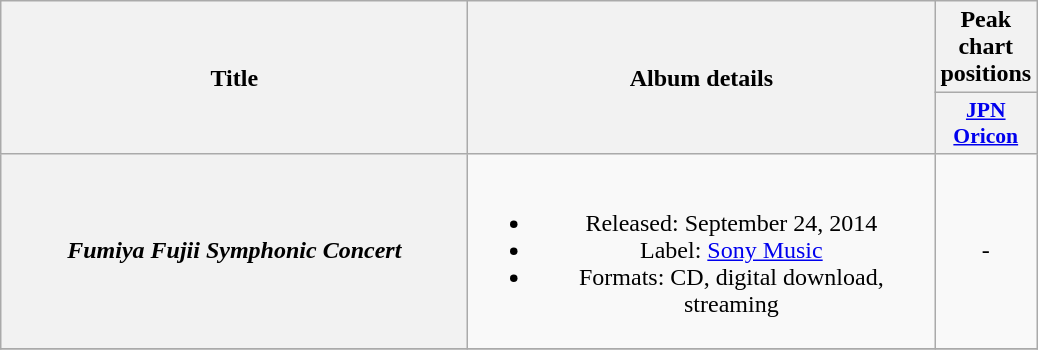<table class="wikitable plainrowheaders" style="text-align:center;">
<tr>
<th scope="col" rowspan="2" style="width:19em;">Title</th>
<th scope="col" rowspan="2" style="width:19em;">Album details</th>
<th scope="col">Peak chart positions</th>
</tr>
<tr>
<th scope="col" style="width:2.9em;font-size:90%;"><a href='#'>JPN<br>Oricon</a><br></th>
</tr>
<tr>
<th scope="row"><em>Fumiya Fujii Symphonic Concert</em></th>
<td><br><ul><li>Released: September 24, 2014</li><li>Label: <a href='#'>Sony Music</a></li><li>Formats: CD, digital download, streaming</li></ul></td>
<td>-</td>
</tr>
<tr>
</tr>
</table>
